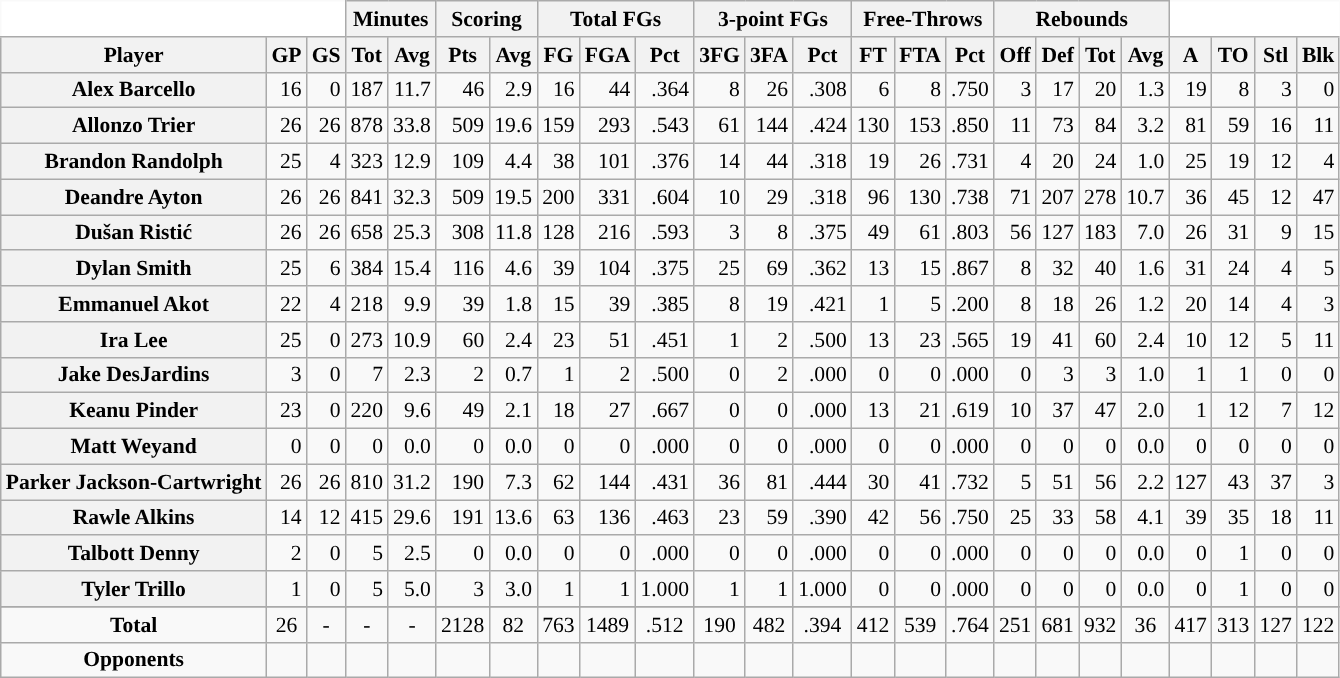<table class="wikitable sortable" border="1" style="font-size:90%;">
<tr>
<th colspan="3" style="border-top-style:hidden; border-left-style:hidden; background: white;"></th>
<th colspan="2" style=>Minutes</th>
<th colspan="2" style=>Scoring</th>
<th colspan="3" style=>Total FGs</th>
<th colspan="3" style=>3-point FGs</th>
<th colspan="3" style=>Free-Throws</th>
<th colspan="4" style=>Rebounds</th>
<th colspan="4" style="border-top-style:hidden; border-right-style:hidden; background: white;"></th>
</tr>
<tr>
<th scope="col" style=>Player</th>
<th scope="col" style=>GP</th>
<th scope="col" style=>GS</th>
<th scope="col" style=>Tot</th>
<th scope="col" style=>Avg</th>
<th scope="col" style=>Pts</th>
<th scope="col" style=>Avg</th>
<th scope="col" style=>FG</th>
<th scope="col" style=>FGA</th>
<th scope="col" style=>Pct</th>
<th scope="col" style=>3FG</th>
<th scope="col" style=>3FA</th>
<th scope="col" style=>Pct</th>
<th scope="col" style=>FT</th>
<th scope="col" style=>FTA</th>
<th scope="col" style=>Pct</th>
<th scope="col" style=>Off</th>
<th scope="col" style=>Def</th>
<th scope="col" style=>Tot</th>
<th scope="col" style=>Avg</th>
<th scope="col" style=>A</th>
<th scope="col">TO</th>
<th scope="col" style=>Stl</th>
<th scope="col" style=>Blk</th>
</tr>
<tr>
<th style=white-space:nowrap>Alex Barcello</th>
<td align="right">16</td>
<td align="right">0</td>
<td align="right">187</td>
<td align="right">11.7</td>
<td align="right">46</td>
<td align="right">2.9</td>
<td align="right">16</td>
<td align="right">44</td>
<td align="right">.364</td>
<td align="right">8</td>
<td align="right">26</td>
<td align="right">.308</td>
<td align="right">6</td>
<td align="right">8</td>
<td align="right">.750</td>
<td align="right">3</td>
<td align="right">17</td>
<td align="right">20</td>
<td align="right">1.3</td>
<td align="right">19</td>
<td align="right">8</td>
<td align="right">3</td>
<td align="right">0</td>
</tr>
<tr>
<th style=white-space:nowrap>Allonzo Trier</th>
<td align="right">26</td>
<td align="right">26</td>
<td align="right">878</td>
<td align="right">33.8</td>
<td align="right">509</td>
<td align="right">19.6</td>
<td align="right">159</td>
<td align="right">293</td>
<td align="right">.543</td>
<td align="right">61</td>
<td align="right">144</td>
<td align="right">.424</td>
<td align="right">130</td>
<td align="right">153</td>
<td align="right">.850</td>
<td align="right">11</td>
<td align="right">73</td>
<td align="right">84</td>
<td align="right">3.2</td>
<td align="right">81</td>
<td align="right">59</td>
<td align="right">16</td>
<td align="right">11</td>
</tr>
<tr>
<th style=white-space:nowrap>Brandon Randolph</th>
<td align="right">25</td>
<td align="right">4</td>
<td align="right">323</td>
<td align="right">12.9</td>
<td align="right">109</td>
<td align="right">4.4</td>
<td align="right">38</td>
<td align="right">101</td>
<td align="right">.376</td>
<td align="right">14</td>
<td align="right">44</td>
<td align="right">.318</td>
<td align="right">19</td>
<td align="right">26</td>
<td align="right">.731</td>
<td align="right">4</td>
<td align="right">20</td>
<td align="right">24</td>
<td align="right">1.0</td>
<td align="right">25</td>
<td align="right">19</td>
<td align="right">12</td>
<td align="right">4</td>
</tr>
<tr>
<th style=white-space:nowrap>Deandre Ayton</th>
<td align="right">26</td>
<td align="right">26</td>
<td align="right">841</td>
<td align="right">32.3</td>
<td align="right">509</td>
<td align="right">19.5</td>
<td align="right">200</td>
<td align="right">331</td>
<td align="right">.604</td>
<td align="right">10</td>
<td align="right">29</td>
<td align="right">.318</td>
<td align="right">96</td>
<td align="right">130</td>
<td align="right">.738</td>
<td align="right">71</td>
<td align="right">207</td>
<td align="right">278</td>
<td align="right">10.7</td>
<td align="right">36</td>
<td align="right">45</td>
<td align="right">12</td>
<td align="right">47</td>
</tr>
<tr>
<th style=white-space:nowrap>Dušan Ristić</th>
<td align="right">26</td>
<td align="right">26</td>
<td align="right">658</td>
<td align="right">25.3</td>
<td align="right">308</td>
<td align="right">11.8</td>
<td align="right">128</td>
<td align="right">216</td>
<td align="right">.593</td>
<td align="right">3</td>
<td align="right">8</td>
<td align="right">.375</td>
<td align="right">49</td>
<td align="right">61</td>
<td align="right">.803</td>
<td align="right">56</td>
<td align="right">127</td>
<td align="right">183</td>
<td align="right">7.0</td>
<td align="right">26</td>
<td align="right">31</td>
<td align="right">9</td>
<td align="right">15</td>
</tr>
<tr>
<th style=white-space:nowrap>Dylan Smith</th>
<td align="right">25</td>
<td align="right">6</td>
<td align="right">384</td>
<td align="right">15.4</td>
<td align="right">116</td>
<td align="right">4.6</td>
<td align="right">39</td>
<td align="right">104</td>
<td align="right">.375</td>
<td align="right">25</td>
<td align="right">69</td>
<td align="right">.362</td>
<td align="right">13</td>
<td align="right">15</td>
<td align="right">.867</td>
<td align="right">8</td>
<td align="right">32</td>
<td align="right">40</td>
<td align="right">1.6</td>
<td align="right">31</td>
<td align="right">24</td>
<td align="right">4</td>
<td align="right">5</td>
</tr>
<tr>
<th style=white-space:nowrap>Emmanuel Akot</th>
<td align="right">22</td>
<td align="right">4</td>
<td align="right">218</td>
<td align="right">9.9</td>
<td align="right">39</td>
<td align="right">1.8</td>
<td align="right">15</td>
<td align="right">39</td>
<td align="right">.385</td>
<td align="right">8</td>
<td align="right">19</td>
<td align="right">.421</td>
<td align="right">1</td>
<td align="right">5</td>
<td align="right">.200</td>
<td align="right">8</td>
<td align="right">18</td>
<td align="right">26</td>
<td align="right">1.2</td>
<td align="right">20</td>
<td align="right">14</td>
<td align="right">4</td>
<td align="right">3</td>
</tr>
<tr>
<th style=white-space:nowrap>Ira Lee</th>
<td align="right">25</td>
<td align="right">0</td>
<td align="right">273</td>
<td align="right">10.9</td>
<td align="right">60</td>
<td align="right">2.4</td>
<td align="right">23</td>
<td align="right">51</td>
<td align="right">.451</td>
<td align="right">1</td>
<td align="right">2</td>
<td align="right">.500</td>
<td align="right">13</td>
<td align="right">23</td>
<td align="right">.565</td>
<td align="right">19</td>
<td align="right">41</td>
<td align="right">60</td>
<td align="right">2.4</td>
<td align="right">10</td>
<td align="right">12</td>
<td align="right">5</td>
<td align="right">11</td>
</tr>
<tr>
<th style=white-space:nowrap>Jake DesJardins</th>
<td align="right">3</td>
<td align="right">0</td>
<td align="right">7</td>
<td align="right">2.3</td>
<td align="right">2</td>
<td align="right">0.7</td>
<td align="right">1</td>
<td align="right">2</td>
<td align="right">.500</td>
<td align="right">0</td>
<td align="right">2</td>
<td align="right">.000</td>
<td align="right">0</td>
<td align="right">0</td>
<td align="right">.000</td>
<td align="right">0</td>
<td align="right">3</td>
<td align="right">3</td>
<td align="right">1.0</td>
<td align="right">1</td>
<td align="right">1</td>
<td align="right">0</td>
<td align="right">0</td>
</tr>
<tr>
<th style=white-space:nowrap>Keanu Pinder</th>
<td align="right">23</td>
<td align="right">0</td>
<td align="right">220</td>
<td align="right">9.6</td>
<td align="right">49</td>
<td align="right">2.1</td>
<td align="right">18</td>
<td align="right">27</td>
<td align="right">.667</td>
<td align="right">0</td>
<td align="right">0</td>
<td align="right">.000</td>
<td align="right">13</td>
<td align="right">21</td>
<td align="right">.619</td>
<td align="right">10</td>
<td align="right">37</td>
<td align="right">47</td>
<td align="right">2.0</td>
<td align="right">1</td>
<td align="right">12</td>
<td align="right">7</td>
<td align="right">12</td>
</tr>
<tr>
<th style=white-space:nowrap>Matt Weyand</th>
<td align="right">0</td>
<td align="right">0</td>
<td align="right">0</td>
<td align="right">0.0</td>
<td align="right">0</td>
<td align="right">0.0</td>
<td align="right">0</td>
<td align="right">0</td>
<td align="right">.000</td>
<td align="right">0</td>
<td align="right">0</td>
<td align="right">.000</td>
<td align="right">0</td>
<td align="right">0</td>
<td align="right">.000</td>
<td align="right">0</td>
<td align="right">0</td>
<td align="right">0</td>
<td align="right">0.0</td>
<td align="right">0</td>
<td align="right">0</td>
<td align="right">0</td>
<td align="right">0</td>
</tr>
<tr>
<th style=white-space:nowrap>Parker Jackson-Cartwright</th>
<td align="right">26</td>
<td align="right">26</td>
<td align="right">810</td>
<td align="right">31.2</td>
<td align="right">190</td>
<td align="right">7.3</td>
<td align="right">62</td>
<td align="right">144</td>
<td align="right">.431</td>
<td align="right">36</td>
<td align="right">81</td>
<td align="right">.444</td>
<td align="right">30</td>
<td align="right">41</td>
<td align="right">.732</td>
<td align="right">5</td>
<td align="right">51</td>
<td align="right">56</td>
<td align="right">2.2</td>
<td align="right">127</td>
<td align="right">43</td>
<td align="right">37</td>
<td align="right">3</td>
</tr>
<tr>
<th style=white-space:nowrap>Rawle Alkins</th>
<td align="right">14</td>
<td align="right">12</td>
<td align="right">415</td>
<td align="right">29.6</td>
<td align="right">191</td>
<td align="right">13.6</td>
<td align="right">63</td>
<td align="right">136</td>
<td align="right">.463</td>
<td align="right">23</td>
<td align="right">59</td>
<td align="right">.390</td>
<td align="right">42</td>
<td align="right">56</td>
<td align="right">.750</td>
<td align="right">25</td>
<td align="right">33</td>
<td align="right">58</td>
<td align="right">4.1</td>
<td align="right">39</td>
<td align="right">35</td>
<td align="right">18</td>
<td align="right">11</td>
</tr>
<tr>
<th style=white-space:nowrap>Talbott Denny</th>
<td align="right">2</td>
<td align="right">0</td>
<td align="right">5</td>
<td align="right">2.5</td>
<td align="right">0</td>
<td align="right">0.0</td>
<td align="right">0</td>
<td align="right">0</td>
<td align="right">.000</td>
<td align="right">0</td>
<td align="right">0</td>
<td align="right">.000</td>
<td align="right">0</td>
<td align="right">0</td>
<td align="right">.000</td>
<td align="right">0</td>
<td align="right">0</td>
<td align="right">0</td>
<td align="right">0.0</td>
<td align="right">0</td>
<td align="right">1</td>
<td align="right">0</td>
<td align="right">0</td>
</tr>
<tr>
<th style=white-space:nowrap>Tyler Trillo</th>
<td align="right">1</td>
<td align="right">0</td>
<td align="right">5</td>
<td align="right">5.0</td>
<td align="right">3</td>
<td align="right">3.0</td>
<td align="right">1</td>
<td align="right">1</td>
<td align="right">1.000</td>
<td align="right">1</td>
<td align="right">1</td>
<td align="right">1.000</td>
<td align="right">0</td>
<td align="right">0</td>
<td align="right">.000</td>
<td align="right">0</td>
<td align="right">0</td>
<td align="right">0</td>
<td align="right">0.0</td>
<td align="right">0</td>
<td align="right">1</td>
<td align="right">0</td>
<td align="right">0</td>
</tr>
<tr>
</tr>
<tr class="sortbottom">
<td align="center" style=><strong>Total</strong></td>
<td align="center" style=>26</td>
<td align="center" style=>-</td>
<td align="center" style=>-</td>
<td align="center" style=>-</td>
<td align="center" style=>2128</td>
<td align="center" style=>82</td>
<td align="center" style=>763</td>
<td align="center" style=>1489</td>
<td align="center" style=>.512</td>
<td align="center" style=>190</td>
<td align="center" style=>482</td>
<td align="center" style=>.394</td>
<td align="center" style=>412</td>
<td align="center" style=>539</td>
<td align="center" style=>.764</td>
<td align="center" style=>251</td>
<td align="center" style=>681</td>
<td align="center" style=>932</td>
<td align="center" style=>36</td>
<td align="center" style=>417</td>
<td align="center">313</td>
<td align="center">127</td>
<td align="center">122</td>
</tr>
<tr class="sortbottom">
<td align="center"><strong>Opponents</strong></td>
<td align="center"></td>
<td align="center"></td>
<td align="center"></td>
<td align="center"></td>
<td align="center"></td>
<td align="center"></td>
<td align="center"></td>
<td align="center"></td>
<td align="center"></td>
<td align="center"></td>
<td align="center"></td>
<td align="center"></td>
<td align="center"></td>
<td align="center"></td>
<td align="center"></td>
<td align="center"></td>
<td align="center"></td>
<td align="center"></td>
<td align="center"></td>
<td align="center"></td>
<td align="center"></td>
<td align="center"></td>
<td align="center"></td>
</tr>
</table>
